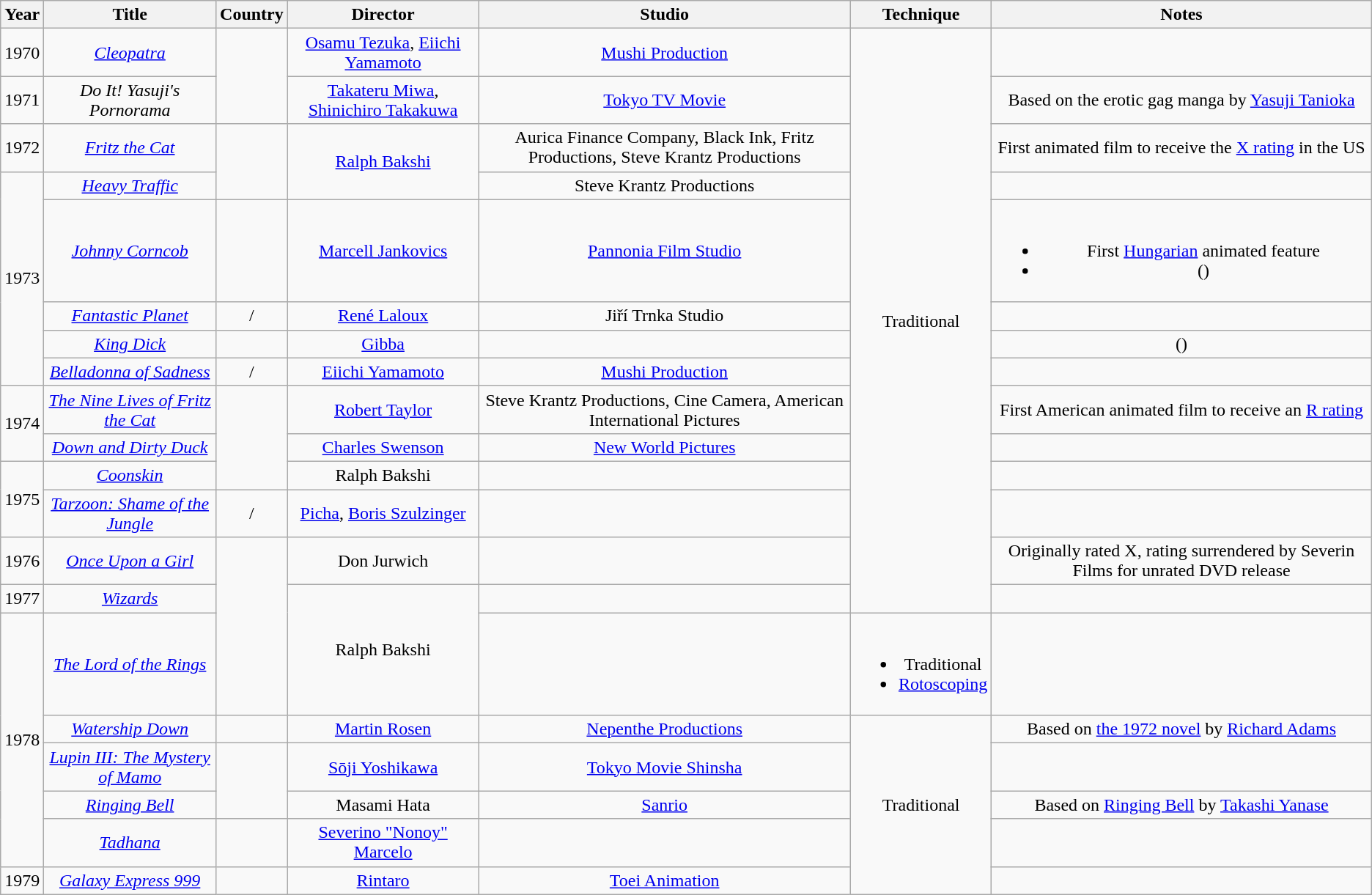<table class="wikitable sortable" style="text-align:center;">
<tr>
<th scope="col">Year</th>
<th scope="col">Title</th>
<th scope="col">Country</th>
<th scope="col">Director</th>
<th scope="col">Studio</th>
<th scope="col">Technique</th>
<th scope="col">Notes</th>
</tr>
<tr>
<td>1970</td>
<td><em><a href='#'>Cleopatra</a></em></td>
<td rowspan="2"></td>
<td><a href='#'>Osamu Tezuka</a>, <a href='#'>Eiichi Yamamoto</a></td>
<td><a href='#'>Mushi Production</a></td>
<td rowspan="14">Traditional</td>
<td></td>
</tr>
<tr>
<td>1971</td>
<td><em>Do It! Yasuji's Pornorama</em></td>
<td><a href='#'>Takateru Miwa</a>, <a href='#'>Shinichiro Takakuwa</a></td>
<td><a href='#'>Tokyo TV Movie</a></td>
<td>Based on the erotic gag manga by <a href='#'>Yasuji Tanioka</a></td>
</tr>
<tr>
<td>1972</td>
<td><em><a href='#'>Fritz the Cat</a></em></td>
<td rowspan="2"></td>
<td rowspan="2"><a href='#'>Ralph Bakshi</a></td>
<td>Aurica Finance Company, Black Ink, Fritz Productions, Steve Krantz Productions</td>
<td>First animated film to receive the <a href='#'>X rating</a> in the US</td>
</tr>
<tr>
<td rowspan="5">1973</td>
<td><em><a href='#'>Heavy Traffic</a></em></td>
<td>Steve Krantz Productions</td>
<td></td>
</tr>
<tr>
<td><em><a href='#'>Johnny Corncob</a></em></td>
<td></td>
<td><a href='#'>Marcell Jankovics</a></td>
<td><a href='#'>Pannonia Film Studio</a></td>
<td><br><ul><li>First <a href='#'>Hungarian</a> animated feature</li><li>()</li></ul></td>
</tr>
<tr>
<td><em><a href='#'>Fantastic Planet</a></em></td>
<td>/</td>
<td><a href='#'>René Laloux</a></td>
<td>Jiří Trnka Studio</td>
<td></td>
</tr>
<tr>
<td><em><a href='#'>King Dick</a></em></td>
<td></td>
<td><a href='#'>Gibba</a></td>
<td></td>
<td>()</td>
</tr>
<tr>
<td><em><a href='#'>Belladonna of Sadness</a></em></td>
<td>/</td>
<td><a href='#'>Eiichi Yamamoto</a></td>
<td><a href='#'>Mushi Production</a></td>
<td></td>
</tr>
<tr>
<td rowspan="2">1974</td>
<td><em><a href='#'>The Nine Lives of Fritz the Cat</a></em></td>
<td rowspan="3"></td>
<td><a href='#'>Robert Taylor</a></td>
<td>Steve Krantz Productions, Cine Camera, American International Pictures</td>
<td>First American animated film to receive an <a href='#'>R rating</a></td>
</tr>
<tr>
<td><em><a href='#'>Down and Dirty Duck</a></em></td>
<td><a href='#'>Charles Swenson</a></td>
<td><a href='#'>New World Pictures</a></td>
<td></td>
</tr>
<tr>
<td rowspan="2">1975</td>
<td><em><a href='#'>Coonskin</a></em></td>
<td>Ralph Bakshi</td>
<td></td>
<td></td>
</tr>
<tr>
<td><em><a href='#'>Tarzoon: Shame of the Jungle</a></em></td>
<td>/</td>
<td><a href='#'>Picha</a>, <a href='#'>Boris Szulzinger</a></td>
<td></td>
<td></td>
</tr>
<tr>
<td>1976</td>
<td><em><a href='#'>Once Upon a Girl</a></em></td>
<td rowspan="3"></td>
<td>Don Jurwich</td>
<td></td>
<td>Originally rated X, rating surrendered by Severin Films for unrated DVD release</td>
</tr>
<tr>
<td>1977</td>
<td><em><a href='#'>Wizards</a></em></td>
<td rowspan="2">Ralph Bakshi</td>
<td></td>
<td></td>
</tr>
<tr>
<td rowspan="5">1978</td>
<td><em><a href='#'>The Lord of the Rings</a></em></td>
<td></td>
<td><br><ul><li>Traditional</li><li><a href='#'>Rotoscoping</a></li></ul></td>
<td></td>
</tr>
<tr>
<td><em><a href='#'>Watership Down</a></em></td>
<td></td>
<td><a href='#'>Martin Rosen</a></td>
<td><a href='#'>Nepenthe Productions</a></td>
<td rowspan="5">Traditional</td>
<td>Based on <a href='#'>the 1972 novel</a> by <a href='#'>Richard Adams</a></td>
</tr>
<tr>
<td><em><a href='#'>Lupin III: The Mystery of Mamo</a></em></td>
<td rowspan="2"></td>
<td><a href='#'>Sōji Yoshikawa</a></td>
<td><a href='#'>Tokyo Movie Shinsha</a></td>
<td></td>
</tr>
<tr>
<td><em><a href='#'>Ringing Bell</a></em></td>
<td>Masami Hata</td>
<td><a href='#'>Sanrio</a></td>
<td>Based on <a href='#'>Ringing Bell</a> by <a href='#'>Takashi Yanase</a></td>
</tr>
<tr>
<td><em><a href='#'>Tadhana</a></em></td>
<td></td>
<td><a href='#'>Severino "Nonoy" Marcelo</a></td>
<td></td>
<td></td>
</tr>
<tr>
<td>1979</td>
<td><a href='#'><em>Galaxy Express 999</em></a></td>
<td></td>
<td><a href='#'>Rintaro</a></td>
<td><a href='#'>Toei Animation</a></td>
<td></td>
</tr>
</table>
